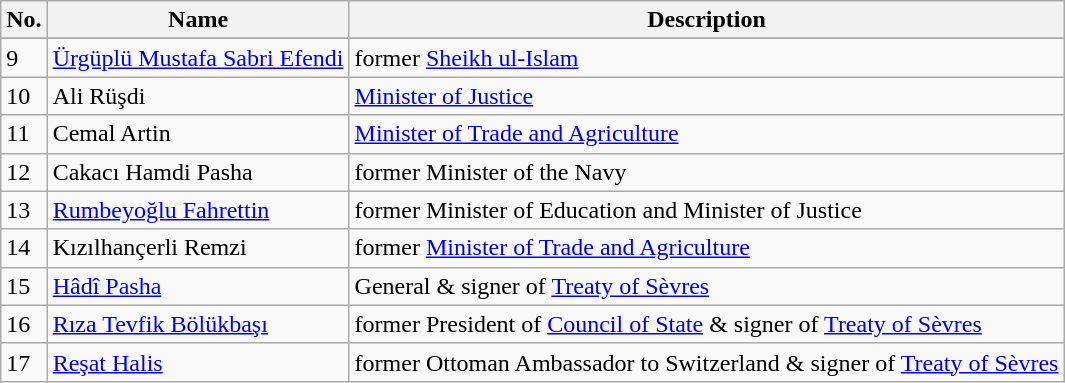<table class="wikitable">
<tr>
<th>No.</th>
<th>Name</th>
<th>Description</th>
</tr>
<tr>
</tr>
<tr>
<td>9</td>
<td><a href='#'>Ürgüplü Mustafa Sabri Efendi</a></td>
<td>former <a href='#'>Sheikh ul-Islam</a></td>
</tr>
<tr>
<td>10</td>
<td>Ali Rüşdi</td>
<td><a href='#'>Minister of Justice</a></td>
</tr>
<tr>
<td>11</td>
<td>Cemal Artin</td>
<td><a href='#'>Minister of Trade and Agriculture</a></td>
</tr>
<tr>
<td>12</td>
<td>Cakacı Hamdi Pasha</td>
<td>former Minister of the Navy</td>
</tr>
<tr>
<td>13</td>
<td><a href='#'>Rumbeyoğlu Fahrettin</a></td>
<td>former Minister of Education and Minister of Justice</td>
</tr>
<tr>
<td>14</td>
<td>Kızılhançerli Remzi</td>
<td>former <a href='#'>Minister of Trade and Agriculture</a></td>
</tr>
<tr>
<td>15</td>
<td><a href='#'>Hâdî Pasha</a></td>
<td>General & signer of <a href='#'>Treaty of Sèvres</a></td>
</tr>
<tr>
<td>16</td>
<td><a href='#'>Rıza Tevfik Bölükbaşı</a></td>
<td>former President of <a href='#'>Council of State</a> & signer of <a href='#'>Treaty of Sèvres</a></td>
</tr>
<tr>
<td>17</td>
<td><a href='#'>Reşat Halis</a></td>
<td>former Ottoman Ambassador to Switzerland & signer of <a href='#'>Treaty of Sèvres</a></td>
</tr>
</table>
